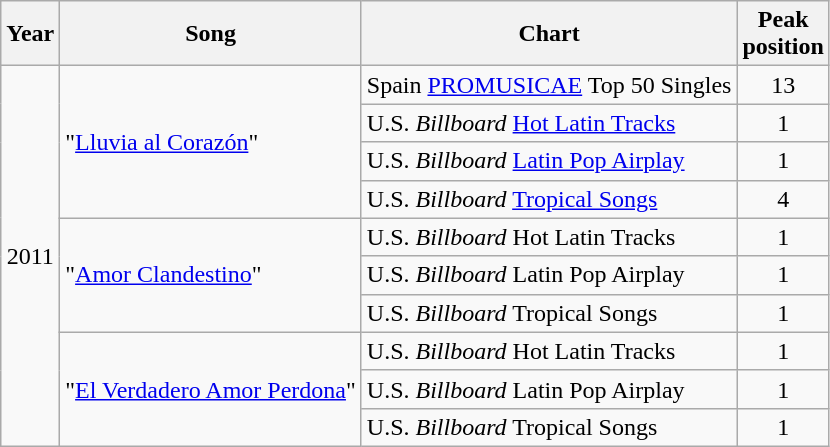<table class="wikitable">
<tr>
<th>Year</th>
<th>Song</th>
<th>Chart </th>
<th>Peak<br>position</th>
</tr>
<tr>
<td align="center" rowspan="10">2011</td>
<td rowspan="4">"<a href='#'>Lluvia al Corazón</a>"</td>
<td>Spain <a href='#'>PROMUSICAE</a> Top 50 Singles</td>
<td align="center">13</td>
</tr>
<tr>
<td>U.S. <em>Billboard</em> <a href='#'>Hot Latin Tracks</a></td>
<td align="center">1</td>
</tr>
<tr>
<td>U.S. <em>Billboard</em> <a href='#'>Latin Pop Airplay</a></td>
<td align="center">1</td>
</tr>
<tr>
<td>U.S. <em>Billboard</em> <a href='#'>Tropical Songs</a></td>
<td align="center">4</td>
</tr>
<tr>
<td rowspan="3">"<a href='#'>Amor Clandestino</a>"</td>
<td>U.S. <em>Billboard</em> Hot Latin Tracks</td>
<td align="center">1</td>
</tr>
<tr>
<td>U.S. <em>Billboard</em> Latin Pop Airplay</td>
<td align="center">1</td>
</tr>
<tr>
<td>U.S. <em>Billboard</em> Tropical Songs</td>
<td align="center">1</td>
</tr>
<tr>
<td rowspan="3">"<a href='#'>El Verdadero Amor Perdona</a>"</td>
<td>U.S. <em>Billboard</em> Hot Latin Tracks</td>
<td align="center">1</td>
</tr>
<tr>
<td>U.S. <em>Billboard</em> Latin Pop Airplay</td>
<td align="center">1</td>
</tr>
<tr>
<td>U.S. <em>Billboard</em> Tropical Songs</td>
<td align="center">1</td>
</tr>
</table>
